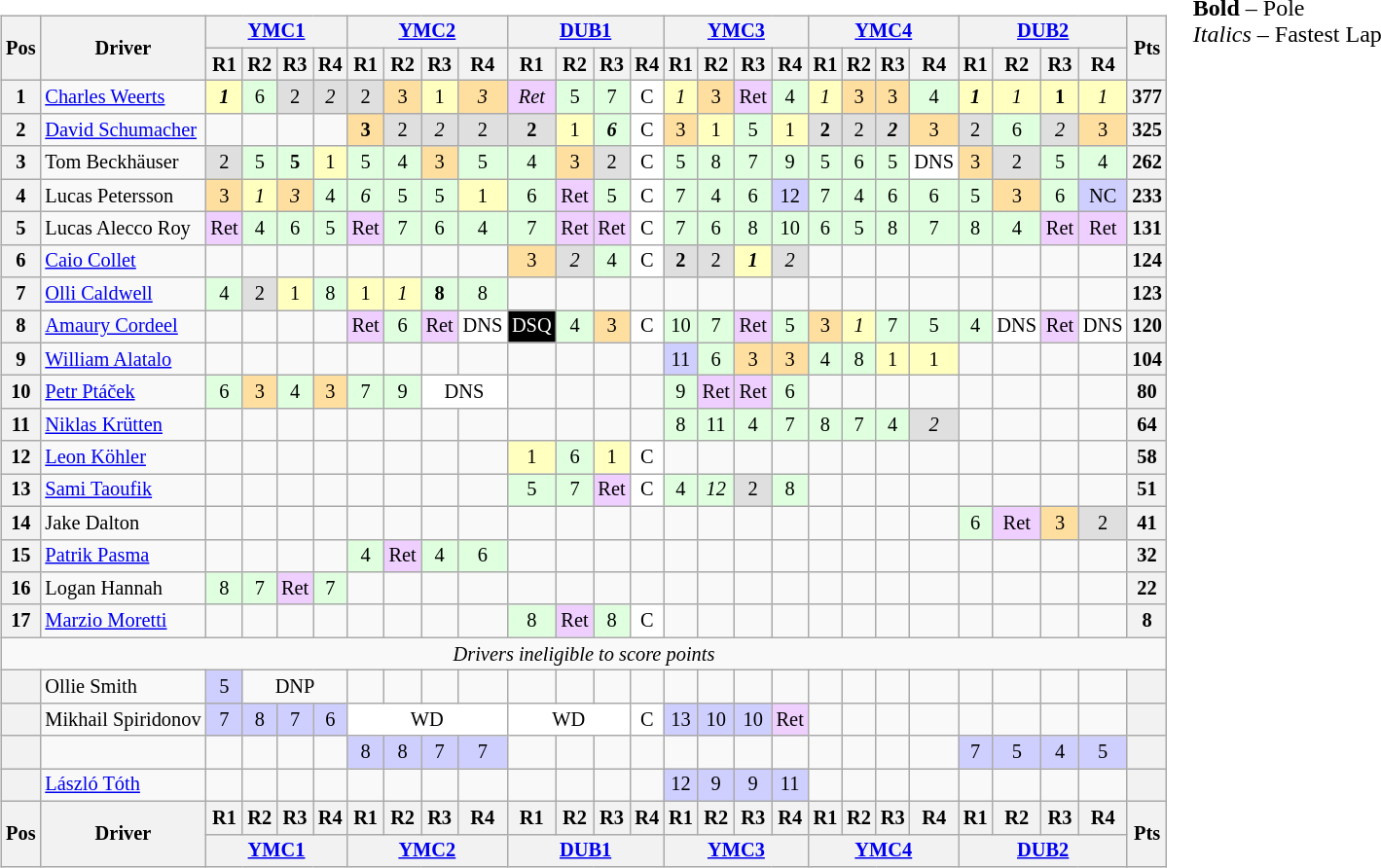<table>
<tr>
<td><br><table class="wikitable" style="font-size: 85%; text-align:center">
<tr>
<th rowspan=2>Pos</th>
<th rowspan=2>Driver</th>
<th colspan=4><a href='#'>YMC1</a></th>
<th colspan=4><a href='#'>YMC2</a></th>
<th colspan=4><a href='#'>DUB1</a></th>
<th colspan=4><a href='#'>YMC3</a></th>
<th colspan=4><a href='#'>YMC4</a></th>
<th colspan=4><a href='#'>DUB2</a></th>
<th rowspan=2>Pts</th>
</tr>
<tr>
<th>R1</th>
<th>R2</th>
<th>R3</th>
<th>R4</th>
<th>R1</th>
<th>R2</th>
<th>R3</th>
<th>R4</th>
<th>R1</th>
<th>R2</th>
<th>R3</th>
<th>R4</th>
<th>R1</th>
<th>R2</th>
<th>R3</th>
<th>R4</th>
<th>R1</th>
<th>R2</th>
<th>R3</th>
<th>R4</th>
<th>R1</th>
<th>R2</th>
<th>R3</th>
<th>R4</th>
</tr>
<tr>
<th>1</th>
<td style="text-align:left"> <a href='#'>Charles Weerts</a></td>
<td style="background:#ffffbf"><strong><em>1</em></strong></td>
<td style="background:#dfffdf">6</td>
<td style="background:#dfdfdf">2</td>
<td style="background:#dfdfdf"><em>2</em></td>
<td style="background:#dfdfdf">2</td>
<td style="background:#ffdf9f">3</td>
<td style="background:#ffffbf">1</td>
<td style="background:#ffdf9f"><em>3</em></td>
<td style="background:#efcfff"><em>Ret</em></td>
<td style="background:#dfffdf">5</td>
<td style="background:#dfffdf">7</td>
<td style="background:#ffffff">C</td>
<td style="background:#ffffbf"><em>1</em></td>
<td style="background:#ffdf9f">3</td>
<td style="background:#efcfff">Ret</td>
<td style="background:#dfffdf">4</td>
<td style="background:#ffffbf"><em>1</em></td>
<td style="background:#ffdf9f">3</td>
<td style="background:#ffdf9f">3</td>
<td style="background:#dfffdf">4</td>
<td style="background:#ffffbf"><strong><em>1</em></strong></td>
<td style="background:#ffffbf"><em>1</em></td>
<td style="background:#ffffbf"><strong>1</strong></td>
<td style="background:#ffffbf"><em>1</em></td>
<th>377</th>
</tr>
<tr>
<th>2</th>
<td style="text-align:left"> <a href='#'>David Schumacher</a></td>
<td></td>
<td></td>
<td></td>
<td></td>
<td style="background:#ffdf9f"><strong>3</strong></td>
<td style="background:#dfdfdf">2</td>
<td style="background:#dfdfdf"><em>2</em></td>
<td style="background:#dfdfdf">2</td>
<td style="background:#dfdfdf"><strong>2</strong></td>
<td style="background:#ffffbf">1</td>
<td style="background:#dfffdf"><strong><em>6</em></strong></td>
<td style="background:#ffffff">C</td>
<td style="background:#ffdf9f">3</td>
<td style="background:#ffffbf">1</td>
<td style="background:#dfffdf">5</td>
<td style="background:#ffffbf">1</td>
<td style="background:#dfdfdf"><strong>2</strong></td>
<td style="background:#dfdfdf">2</td>
<td style="background:#dfdfdf"><strong><em>2</em></strong></td>
<td style="background:#ffdf9f">3</td>
<td style="background:#dfdfdf">2</td>
<td style="background:#dfffdf">6</td>
<td style="background:#dfdfdf"><em>2</em></td>
<td style="background:#ffdf9f">3</td>
<th>325</th>
</tr>
<tr>
<th>3</th>
<td style="text-align:left"> Tom Beckhäuser</td>
<td style="background:#dfdfdf">2</td>
<td style="background:#dfffdf">5</td>
<td style="background:#dfffdf"><strong>5</strong></td>
<td style="background:#ffffbf">1</td>
<td style="background:#dfffdf">5</td>
<td style="background:#dfffdf">4</td>
<td style="background:#ffdf9f">3</td>
<td style="background:#dfffdf">5</td>
<td style="background:#dfffdf">4</td>
<td style="background:#ffdf9f">3</td>
<td style="background:#dfdfdf">2</td>
<td style="background:#ffffff">C</td>
<td style="background:#dfffdf">5</td>
<td style="background:#dfffdf">8</td>
<td style="background:#dfffdf">7</td>
<td style="background:#dfffdf">9</td>
<td style="background:#dfffdf">5</td>
<td style="background:#dfffdf">6</td>
<td style="background:#dfffdf">5</td>
<td style="background:#ffffff">DNS</td>
<td style="background:#ffdf9f">3</td>
<td style="background:#dfdfdf">2</td>
<td style="background:#dfffdf">5</td>
<td style="background:#dfffdf">4</td>
<th>262</th>
</tr>
<tr>
<th>4</th>
<td style="text-align:left"> Lucas Petersson</td>
<td style="background:#ffdf9f">3</td>
<td style="background:#ffffbf"><em>1</em></td>
<td style="background:#ffdf9f"><em>3</em></td>
<td style="background:#dfffdf">4</td>
<td style="background:#dfffdf"><em>6</em></td>
<td style="background:#dfffdf">5</td>
<td style="background:#dfffdf">5</td>
<td style="background:#ffffbf">1</td>
<td style="background:#dfffdf">6</td>
<td style="background:#efcfff">Ret</td>
<td style="background:#dfffdf">5</td>
<td style="background:#ffffff">C</td>
<td style="background:#dfffdf">7</td>
<td style="background:#dfffdf">4</td>
<td style="background:#dfffdf">6</td>
<td style="background:#cfcfff">12</td>
<td style="background:#dfffdf">7</td>
<td style="background:#dfffdf">4</td>
<td style="background:#dfffdf">6</td>
<td style="background:#dfffdf">6</td>
<td style="background:#dfffdf">5</td>
<td style="background:#ffdf9f">3</td>
<td style="background:#dfffdf">6</td>
<td style="background:#cfcfff">NC</td>
<th>233</th>
</tr>
<tr>
<th>5</th>
<td style="text-align:left"> Lucas Alecco Roy</td>
<td style="background:#efcfff">Ret</td>
<td style="background:#dfffdf">4</td>
<td style="background:#dfffdf">6</td>
<td style="background:#dfffdf">5</td>
<td style="background:#efcfff">Ret</td>
<td style="background:#dfffdf">7</td>
<td style="background:#dfffdf">6</td>
<td style="background:#dfffdf">4</td>
<td style="background:#dfffdf">7</td>
<td style="background:#efcfff">Ret</td>
<td style="background:#efcfff">Ret</td>
<td style="background:#ffffff">C</td>
<td style="background:#dfffdf">7</td>
<td style="background:#dfffdf">6</td>
<td style="background:#dfffdf">8</td>
<td style="background:#dfffdf">10</td>
<td style="background:#dfffdf">6</td>
<td style="background:#dfffdf">5</td>
<td style="background:#dfffdf">8</td>
<td style="background:#dfffdf">7</td>
<td style="background:#dfffdf">8</td>
<td style="background:#dfffdf">4</td>
<td style="background:#efcfff">Ret</td>
<td style="background:#efcfff">Ret</td>
<th>131</th>
</tr>
<tr>
<th>6</th>
<td style="text-align:left"> <a href='#'>Caio Collet</a></td>
<td></td>
<td></td>
<td></td>
<td></td>
<td></td>
<td></td>
<td></td>
<td></td>
<td style="background:#ffdf9f">3</td>
<td style="background:#dfdfdf"><em>2</em></td>
<td style="background:#dfffdf">4</td>
<td style="background:#ffffff">C</td>
<td style="background:#dfdfdf"><strong>2</strong></td>
<td style="background:#dfdfdf">2</td>
<td style="background:#ffffbf"><strong><em>1</em></strong></td>
<td style="background:#dfdfdf"><em>2</em></td>
<td></td>
<td></td>
<td></td>
<td></td>
<td></td>
<td></td>
<td></td>
<td></td>
<th>124</th>
</tr>
<tr>
<th>7</th>
<td style="text-align:left"> <a href='#'>Olli Caldwell</a></td>
<td style="background:#dfffdf">4</td>
<td style="background:#dfdfdf">2</td>
<td style="background:#ffffbf">1</td>
<td style="background:#dfffdf">8</td>
<td style="background:#ffffbf">1</td>
<td style="background:#ffffbf"><em>1</em></td>
<td style="background:#dfffdf"><strong>8</strong></td>
<td style="background:#dfffdf">8</td>
<td></td>
<td></td>
<td></td>
<td></td>
<td></td>
<td></td>
<td></td>
<td></td>
<td></td>
<td></td>
<td></td>
<td></td>
<td></td>
<td></td>
<td></td>
<td></td>
<th>123</th>
</tr>
<tr>
<th>8</th>
<td style="text-align:left"> <a href='#'>Amaury Cordeel</a></td>
<td></td>
<td></td>
<td></td>
<td></td>
<td style="background:#efcfff">Ret</td>
<td style="background:#dfffdf">6</td>
<td style="background:#efcfff">Ret</td>
<td style="background:#ffffff">DNS</td>
<td style="background:#000000; color:white">DSQ</td>
<td style="background:#dfffdf">4</td>
<td style="background:#ffdf9f">3</td>
<td style="background:#ffffff">C</td>
<td style="background:#dfffdf">10</td>
<td style="background:#dfffdf">7</td>
<td style="background:#efcfff">Ret</td>
<td style="background:#dfffdf">5</td>
<td style="background:#ffdf9f">3</td>
<td style="background:#ffffbf"><em>1</em></td>
<td style="background:#dfffdf">7</td>
<td style="background:#dfffdf">5</td>
<td style="background:#dfffdf">4</td>
<td style="background:#ffffff">DNS</td>
<td style="background:#efcfff">Ret</td>
<td style="background:#ffffff">DNS</td>
<th>120</th>
</tr>
<tr>
<th>9</th>
<td style="text-align:left"> <a href='#'>William Alatalo</a></td>
<td></td>
<td></td>
<td></td>
<td></td>
<td></td>
<td></td>
<td></td>
<td></td>
<td></td>
<td></td>
<td></td>
<td></td>
<td style="background:#cfcfff">11</td>
<td style="background:#dfffdf">6</td>
<td style="background:#ffdf9f">3</td>
<td style="background:#ffdf9f">3</td>
<td style="background:#dfffdf">4</td>
<td style="background:#dfffdf">8</td>
<td style="background:#ffffbf">1</td>
<td style="background:#ffffbf">1</td>
<td></td>
<td></td>
<td></td>
<td></td>
<th>104</th>
</tr>
<tr>
<th>10</th>
<td style="text-align:left"> <a href='#'>Petr Ptáček</a></td>
<td style="background:#dfffdf">6</td>
<td style="background:#ffdf9f">3</td>
<td style="background:#dfffdf">4</td>
<td style="background:#ffdf9f">3</td>
<td style="background:#dfffdf">7</td>
<td style="background:#dfffdf">9</td>
<td colspan=2 style="background:#ffffff">DNS</td>
<td></td>
<td></td>
<td></td>
<td></td>
<td style="background:#dfffdf">9</td>
<td style="background:#efcfff">Ret</td>
<td style="background:#efcfff">Ret</td>
<td style="background:#dfffdf">6</td>
<td></td>
<td></td>
<td></td>
<td></td>
<td></td>
<td></td>
<td></td>
<td></td>
<th>80</th>
</tr>
<tr>
<th>11</th>
<td style="text-align:left"> <a href='#'>Niklas Krütten</a></td>
<td></td>
<td></td>
<td></td>
<td></td>
<td></td>
<td></td>
<td></td>
<td></td>
<td></td>
<td></td>
<td></td>
<td></td>
<td style="background:#dfffdf">8</td>
<td style="background:#dfffdf">11</td>
<td style="background:#dfffdf">4</td>
<td style="background:#dfffdf">7</td>
<td style="background:#dfffdf">8</td>
<td style="background:#dfffdf">7</td>
<td style="background:#dfffdf">4</td>
<td style="background:#dfdfdf"><em>2</em></td>
<td></td>
<td></td>
<td></td>
<td></td>
<th>64</th>
</tr>
<tr>
<th>12</th>
<td style="text-align:left"> <a href='#'>Leon Köhler</a></td>
<td></td>
<td></td>
<td></td>
<td></td>
<td></td>
<td></td>
<td></td>
<td></td>
<td style="background:#ffffbf">1</td>
<td style="background:#dfffdf">6</td>
<td style="background:#ffffbf">1</td>
<td style="background:#ffffff">C</td>
<td></td>
<td></td>
<td></td>
<td></td>
<td></td>
<td></td>
<td></td>
<td></td>
<td></td>
<td></td>
<td></td>
<td></td>
<th>58</th>
</tr>
<tr>
<th>13</th>
<td style="text-align:left"> <a href='#'>Sami Taoufik</a></td>
<td></td>
<td></td>
<td></td>
<td></td>
<td></td>
<td></td>
<td></td>
<td></td>
<td style="background:#dfffdf">5</td>
<td style="background:#dfffdf">7</td>
<td style="background:#efcfff">Ret</td>
<td style="background:#ffffff">C</td>
<td style="background:#dfffdf">4</td>
<td style="background:#dfffdf"><em>12</em></td>
<td style="background:#dfdfdf">2</td>
<td style="background:#dfffdf">8</td>
<td></td>
<td></td>
<td></td>
<td></td>
<td></td>
<td></td>
<td></td>
<td></td>
<th>51</th>
</tr>
<tr>
<th>14</th>
<td style="text-align:left"> Jake Dalton</td>
<td></td>
<td></td>
<td></td>
<td></td>
<td></td>
<td></td>
<td></td>
<td></td>
<td></td>
<td></td>
<td></td>
<td></td>
<td></td>
<td></td>
<td></td>
<td></td>
<td></td>
<td></td>
<td></td>
<td></td>
<td style="background:#dfffdf">6</td>
<td style="background:#efcfff">Ret</td>
<td style="background:#ffdf9f">3</td>
<td style="background:#dfdfdf">2</td>
<th>41</th>
</tr>
<tr>
<th>15</th>
<td style="text-align:left"> <a href='#'>Patrik Pasma</a></td>
<td></td>
<td></td>
<td></td>
<td></td>
<td style="background:#dfffdf">4</td>
<td style="background:#efcfff">Ret</td>
<td style="background:#dfffdf">4</td>
<td style="background:#dfffdf">6</td>
<td></td>
<td></td>
<td></td>
<td></td>
<td></td>
<td></td>
<td></td>
<td></td>
<td></td>
<td></td>
<td></td>
<td></td>
<td></td>
<td></td>
<td></td>
<td></td>
<th>32</th>
</tr>
<tr>
<th>16</th>
<td style="text-align:left"> Logan Hannah</td>
<td style="background:#dfffdf">8</td>
<td style="background:#dfffdf">7</td>
<td style="background:#efcfff">Ret</td>
<td style="background:#dfffdf">7</td>
<td></td>
<td></td>
<td></td>
<td></td>
<td></td>
<td></td>
<td></td>
<td></td>
<td></td>
<td></td>
<td></td>
<td></td>
<td></td>
<td></td>
<td></td>
<td></td>
<td></td>
<td></td>
<td></td>
<td></td>
<th>22</th>
</tr>
<tr>
<th>17</th>
<td style="text-align:left"> <a href='#'>Marzio Moretti</a></td>
<td></td>
<td></td>
<td></td>
<td></td>
<td></td>
<td></td>
<td></td>
<td></td>
<td style="background:#dfffdf">8</td>
<td style="background:#efcfff">Ret</td>
<td style="background:#dfffdf">8</td>
<td style="background:#ffffff">C</td>
<td></td>
<td></td>
<td></td>
<td></td>
<td></td>
<td></td>
<td></td>
<td></td>
<td></td>
<td></td>
<td></td>
<td></td>
<th>8</th>
</tr>
<tr>
<td colspan=27><em>Drivers ineligible to score points</em></td>
</tr>
<tr>
<th></th>
<td style="text-align:left"> Ollie Smith</td>
<td style="background:#cfcfff">5</td>
<td colspan=3>DNP</td>
<td></td>
<td></td>
<td></td>
<td></td>
<td></td>
<td></td>
<td></td>
<td></td>
<td></td>
<td></td>
<td></td>
<td></td>
<td></td>
<td></td>
<td></td>
<td></td>
<td></td>
<td></td>
<td></td>
<td></td>
<th></th>
</tr>
<tr>
<th></th>
<td style="text-align:left"> Mikhail Spiridonov</td>
<td style="background:#cfcfff">7</td>
<td style="background:#cfcfff">8</td>
<td style="background:#cfcfff">7</td>
<td style="background:#cfcfff">6</td>
<td colspan=4 style="background:#ffffff">WD</td>
<td colspan=3 style="background:#ffffff">WD</td>
<td style="background:#ffffff">C</td>
<td style="background:#cfcfff">13</td>
<td style="background:#cfcfff">10</td>
<td style="background:#cfcfff">10</td>
<td style="background:#efcfff">Ret</td>
<td></td>
<td></td>
<td></td>
<td></td>
<td></td>
<td></td>
<td></td>
<td></td>
<th></th>
</tr>
<tr>
<th></th>
<td style="text-align:left"></td>
<td></td>
<td></td>
<td></td>
<td></td>
<td style="background:#cfcfff">8</td>
<td style="background:#cfcfff">8</td>
<td style="background:#cfcfff">7</td>
<td style="background:#cfcfff">7</td>
<td></td>
<td></td>
<td></td>
<td></td>
<td></td>
<td></td>
<td></td>
<td></td>
<td></td>
<td></td>
<td></td>
<td></td>
<td style="background:#cfcfff">7</td>
<td style="background:#cfcfff">5</td>
<td style="background:#cfcfff">4</td>
<td style="background:#cfcfff">5</td>
<th></th>
</tr>
<tr>
<th></th>
<td style="text-align:left"> <a href='#'>László Tóth</a></td>
<td></td>
<td></td>
<td></td>
<td></td>
<td></td>
<td></td>
<td></td>
<td></td>
<td></td>
<td></td>
<td></td>
<td></td>
<td style="background:#cfcfff">12</td>
<td style="background:#cfcfff">9</td>
<td style="background:#cfcfff">9</td>
<td style="background:#cfcfff">11</td>
<td></td>
<td></td>
<td></td>
<td></td>
<td></td>
<td></td>
<td></td>
<td></td>
<th></th>
</tr>
<tr>
<th rowspan=2>Pos</th>
<th rowspan=2>Driver</th>
<th>R1</th>
<th>R2</th>
<th>R3</th>
<th>R4</th>
<th>R1</th>
<th>R2</th>
<th>R3</th>
<th>R4</th>
<th>R1</th>
<th>R2</th>
<th>R3</th>
<th>R4</th>
<th>R1</th>
<th>R2</th>
<th>R3</th>
<th>R4</th>
<th>R1</th>
<th>R2</th>
<th>R3</th>
<th>R4</th>
<th>R1</th>
<th>R2</th>
<th>R3</th>
<th>R4</th>
<th rowspan=2>Pts</th>
</tr>
<tr>
<th colspan=4><a href='#'>YMC1</a></th>
<th colspan=4><a href='#'>YMC2</a></th>
<th colspan=4><a href='#'>DUB1</a></th>
<th colspan=4><a href='#'>YMC3</a></th>
<th colspan=4><a href='#'>YMC4</a></th>
<th colspan=4><a href='#'>DUB2</a></th>
</tr>
</table>
</td>
<td style="vertical-align:top"><br>
<span><strong>Bold</strong> – Pole<br><em>Italics</em> – Fastest Lap</span></td>
</tr>
</table>
